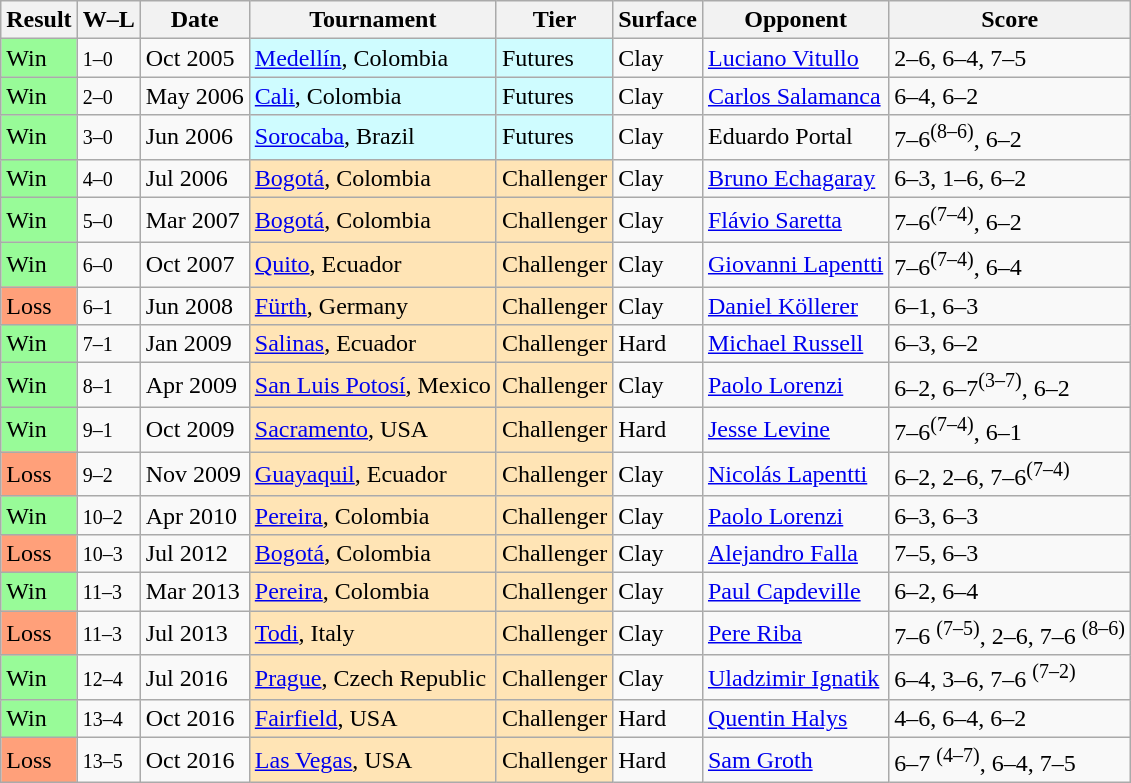<table class="sortable wikitable">
<tr>
<th>Result</th>
<th class="unsortable">W–L</th>
<th>Date</th>
<th>Tournament</th>
<th>Tier</th>
<th>Surface</th>
<th>Opponent</th>
<th class="unsortable">Score</th>
</tr>
<tr>
<td bgcolor=98FB98>Win</td>
<td><small>1–0</small></td>
<td>Oct 2005</td>
<td style="background:#cffcff;"><a href='#'>Medellín</a>, Colombia</td>
<td style="background:#cffcff;">Futures</td>
<td>Clay</td>
<td> <a href='#'>Luciano Vitullo</a></td>
<td>2–6, 6–4, 7–5</td>
</tr>
<tr>
<td bgcolor=98FB98>Win</td>
<td><small>2–0</small></td>
<td>May 2006</td>
<td style="background:#cffcff;"><a href='#'>Cali</a>, Colombia</td>
<td style="background:#cffcff;">Futures</td>
<td>Clay</td>
<td> <a href='#'>Carlos Salamanca</a></td>
<td>6–4, 6–2</td>
</tr>
<tr>
<td bgcolor=98FB98>Win</td>
<td><small>3–0</small></td>
<td>Jun 2006</td>
<td style="background:#cffcff;"><a href='#'>Sorocaba</a>, Brazil</td>
<td style="background:#cffcff;">Futures</td>
<td>Clay</td>
<td> Eduardo Portal</td>
<td>7–6<sup>(8–6)</sup>, 6–2</td>
</tr>
<tr>
<td bgcolor=98FB98>Win</td>
<td><small>4–0</small></td>
<td>Jul 2006</td>
<td style="background:moccasin;"><a href='#'>Bogotá</a>, Colombia</td>
<td style="background:moccasin;">Challenger</td>
<td>Clay</td>
<td> <a href='#'>Bruno Echagaray</a></td>
<td>6–3, 1–6, 6–2</td>
</tr>
<tr>
<td bgcolor=98FB98>Win</td>
<td><small>5–0</small></td>
<td>Mar 2007</td>
<td style="background:moccasin;"><a href='#'>Bogotá</a>, Colombia</td>
<td style="background:moccasin;">Challenger</td>
<td>Clay</td>
<td> <a href='#'>Flávio Saretta</a></td>
<td>7–6<sup>(7–4)</sup>, 6–2</td>
</tr>
<tr>
<td bgcolor=98FB98>Win</td>
<td><small>6–0</small></td>
<td>Oct 2007</td>
<td style="background:moccasin;"><a href='#'>Quito</a>, Ecuador</td>
<td style="background:moccasin;">Challenger</td>
<td>Clay</td>
<td> <a href='#'>Giovanni Lapentti</a></td>
<td>7–6<sup>(7–4)</sup>, 6–4</td>
</tr>
<tr>
<td bgcolor=FFA07A>Loss</td>
<td><small>6–1</small></td>
<td>Jun 2008</td>
<td style="background:moccasin;"><a href='#'>Fürth</a>, Germany</td>
<td style="background:moccasin;">Challenger</td>
<td>Clay</td>
<td> <a href='#'>Daniel Köllerer</a></td>
<td>6–1, 6–3</td>
</tr>
<tr>
<td bgcolor=98FB98>Win</td>
<td><small>7–1</small></td>
<td>Jan 2009</td>
<td style="background:moccasin;"><a href='#'>Salinas</a>, Ecuador</td>
<td style="background:moccasin;">Challenger</td>
<td>Hard</td>
<td> <a href='#'>Michael Russell</a></td>
<td>6–3, 6–2</td>
</tr>
<tr>
<td bgcolor=98FB98>Win</td>
<td><small>8–1</small></td>
<td>Apr 2009</td>
<td style="background:moccasin;"><a href='#'>San Luis Potosí</a>, Mexico</td>
<td style="background:moccasin;">Challenger</td>
<td>Clay</td>
<td> <a href='#'>Paolo Lorenzi</a></td>
<td>6–2, 6–7<sup>(3–7)</sup>, 6–2</td>
</tr>
<tr>
<td bgcolor=98FB98>Win</td>
<td><small>9–1</small></td>
<td>Oct 2009</td>
<td style="background:moccasin;"><a href='#'>Sacramento</a>, USA</td>
<td style="background:moccasin;">Challenger</td>
<td>Hard</td>
<td> <a href='#'>Jesse Levine</a></td>
<td>7–6<sup>(7–4)</sup>, 6–1</td>
</tr>
<tr>
<td bgcolor=FFA07A>Loss</td>
<td><small>9–2</small></td>
<td>Nov 2009</td>
<td style="background:moccasin;"><a href='#'>Guayaquil</a>, Ecuador</td>
<td style="background:moccasin;">Challenger</td>
<td>Clay</td>
<td> <a href='#'>Nicolás Lapentti</a></td>
<td>6–2, 2–6, 7–6<sup>(7–4)</sup></td>
</tr>
<tr>
<td bgcolor=98FB98>Win</td>
<td><small>10–2</small></td>
<td>Apr 2010</td>
<td style="background:moccasin;"><a href='#'>Pereira</a>, Colombia</td>
<td style="background:moccasin;">Challenger</td>
<td>Clay</td>
<td> <a href='#'>Paolo Lorenzi</a></td>
<td>6–3, 6–3</td>
</tr>
<tr>
<td bgcolor=FFA07A>Loss</td>
<td><small>10–3</small></td>
<td>Jul 2012</td>
<td style="background:moccasin;"><a href='#'>Bogotá</a>, Colombia</td>
<td style="background:moccasin;">Challenger</td>
<td>Clay</td>
<td> <a href='#'>Alejandro Falla</a></td>
<td>7–5, 6–3</td>
</tr>
<tr>
<td bgcolor=98FB98>Win</td>
<td><small>11–3</small></td>
<td>Mar 2013</td>
<td style="background:moccasin;"><a href='#'>Pereira</a>, Colombia</td>
<td style="background:moccasin;">Challenger</td>
<td>Clay</td>
<td> <a href='#'>Paul Capdeville</a></td>
<td>6–2, 6–4</td>
</tr>
<tr>
<td bgcolor=FFA07A>Loss</td>
<td><small>11–3</small></td>
<td>Jul 2013</td>
<td style="background:moccasin;"><a href='#'>Todi</a>, Italy</td>
<td style="background:moccasin;">Challenger</td>
<td>Clay</td>
<td> <a href='#'>Pere Riba</a></td>
<td>7–6 <sup>(7–5)</sup>, 2–6, 7–6 <sup>(8–6)</sup></td>
</tr>
<tr>
<td bgcolor=98FB98>Win</td>
<td><small>12–4</small></td>
<td>Jul 2016</td>
<td style="background:moccasin;"><a href='#'>Prague</a>, Czech Republic</td>
<td style="background:moccasin;">Challenger</td>
<td>Clay</td>
<td> <a href='#'>Uladzimir Ignatik</a></td>
<td>6–4, 3–6, 7–6 <sup>(7–2)</sup></td>
</tr>
<tr>
<td bgcolor=98FB98>Win</td>
<td><small>13–4</small></td>
<td>Oct 2016</td>
<td style="background:moccasin;"><a href='#'>Fairfield</a>, USA</td>
<td style="background:moccasin;">Challenger</td>
<td>Hard</td>
<td> <a href='#'>Quentin Halys</a></td>
<td>4–6, 6–4, 6–2</td>
</tr>
<tr>
<td bgcolor=FFA07A>Loss</td>
<td><small>13–5</small></td>
<td>Oct 2016</td>
<td style="background:moccasin;"><a href='#'>Las Vegas</a>, USA</td>
<td style="background:moccasin;">Challenger</td>
<td>Hard</td>
<td> <a href='#'>Sam Groth</a></td>
<td>6–7 <sup>(4–7)</sup>, 6–4, 7–5</td>
</tr>
</table>
